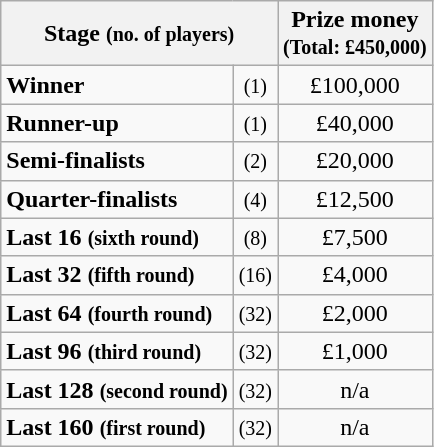<table class="wikitable">
<tr>
<th colspan=2>Stage <small>(no. of players)</small></th>
<th>Prize money<br><small>(Total: £450,000)</small></th>
</tr>
<tr>
<td><strong>Winner</strong></td>
<td align=center><small>(1)</small></td>
<td align=center>£100,000</td>
</tr>
<tr>
<td><strong>Runner-up</strong></td>
<td align=center><small>(1)</small></td>
<td align=center>£40,000</td>
</tr>
<tr>
<td><strong>Semi-finalists</strong></td>
<td align=center><small>(2)</small></td>
<td align=center>£20,000</td>
</tr>
<tr>
<td><strong>Quarter-finalists</strong></td>
<td align=center><small>(4)</small></td>
<td align=center>£12,500</td>
</tr>
<tr>
<td><strong>Last 16 <small>(sixth round)</small></strong></td>
<td align=center><small>(8)</small></td>
<td align=center>£7,500</td>
</tr>
<tr>
<td><strong>Last 32 <small>(fifth round)</small></strong></td>
<td align=center><small>(16)</small></td>
<td align=center>£4,000</td>
</tr>
<tr>
<td><strong>Last 64 <small>(fourth round)</small></strong></td>
<td align=center><small>(32)</small></td>
<td align=center>£2,000</td>
</tr>
<tr>
<td><strong>Last 96 <small>(third round)</small></strong></td>
<td align=center><small>(32)</small></td>
<td align=center>£1,000</td>
</tr>
<tr>
<td><strong>Last 128 <small>(second round)</small></strong></td>
<td align=center><small>(32)</small></td>
<td align=center>n/a</td>
</tr>
<tr>
<td><strong>Last 160 <small>(first round)</small></strong></td>
<td align=center><small>(32)</small></td>
<td align=center>n/a</td>
</tr>
</table>
